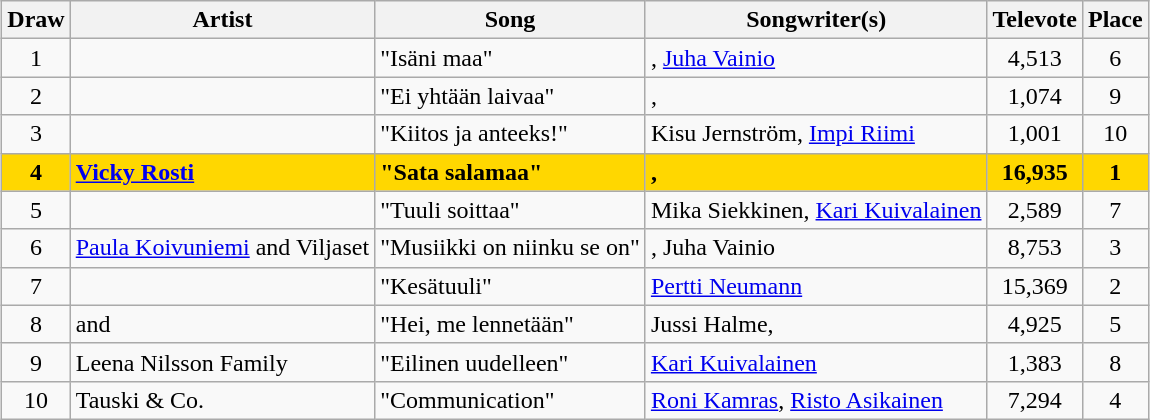<table class="sortable wikitable" style="margin: 1em auto 1em auto; text-align:center">
<tr>
<th>Draw</th>
<th>Artist</th>
<th>Song</th>
<th>Songwriter(s)</th>
<th>Televote</th>
<th>Place</th>
</tr>
<tr>
<td>1</td>
<td align="left"></td>
<td align="left">"Isäni maa"</td>
<td align="left">, <a href='#'>Juha Vainio</a></td>
<td>4,513</td>
<td>6</td>
</tr>
<tr>
<td>2</td>
<td align="left"></td>
<td align="left">"Ei yhtään laivaa"</td>
<td align="left">, </td>
<td>1,074</td>
<td>9</td>
</tr>
<tr>
<td>3</td>
<td align="left"></td>
<td align="left">"Kiitos ja anteeks!"</td>
<td align="left">Kisu Jernström, <a href='#'>Impi Riimi</a></td>
<td>1,001</td>
<td>10</td>
</tr>
<tr style="font-weight:bold; background:gold;">
<td>4</td>
<td align="left"><a href='#'>Vicky Rosti</a></td>
<td align="left">"Sata salamaa"</td>
<td align="left">, </td>
<td>16,935</td>
<td>1</td>
</tr>
<tr>
<td>5</td>
<td align="left"></td>
<td align="left">"Tuuli soittaa"</td>
<td align="left">Mika Siekkinen, <a href='#'>Kari Kuivalainen</a></td>
<td>2,589</td>
<td>7</td>
</tr>
<tr>
<td>6</td>
<td align="left"><a href='#'>Paula Koivuniemi</a> and Viljaset</td>
<td align="left">"Musiikki on niinku se on"</td>
<td align="left">, Juha Vainio</td>
<td>8,753</td>
<td>3</td>
</tr>
<tr>
<td>7</td>
<td align="left"></td>
<td align="left">"Kesätuuli"</td>
<td align="left"><a href='#'>Pertti Neumann</a></td>
<td>15,369</td>
<td>2</td>
</tr>
<tr>
<td>8</td>
<td align="left"> and </td>
<td align="left">"Hei, me lennetään"</td>
<td align="left">Jussi Halme, </td>
<td>4,925</td>
<td>5</td>
</tr>
<tr>
<td>9</td>
<td align="left">Leena Nilsson Family</td>
<td align="left">"Eilinen uudelleen"</td>
<td align="left"><a href='#'>Kari Kuivalainen</a></td>
<td>1,383</td>
<td>8</td>
</tr>
<tr>
<td>10</td>
<td align="left">Tauski & Co.</td>
<td align="left">"Communication"</td>
<td align="left"><a href='#'>Roni Kamras</a>, <a href='#'>Risto Asikainen</a></td>
<td>7,294</td>
<td>4</td>
</tr>
</table>
